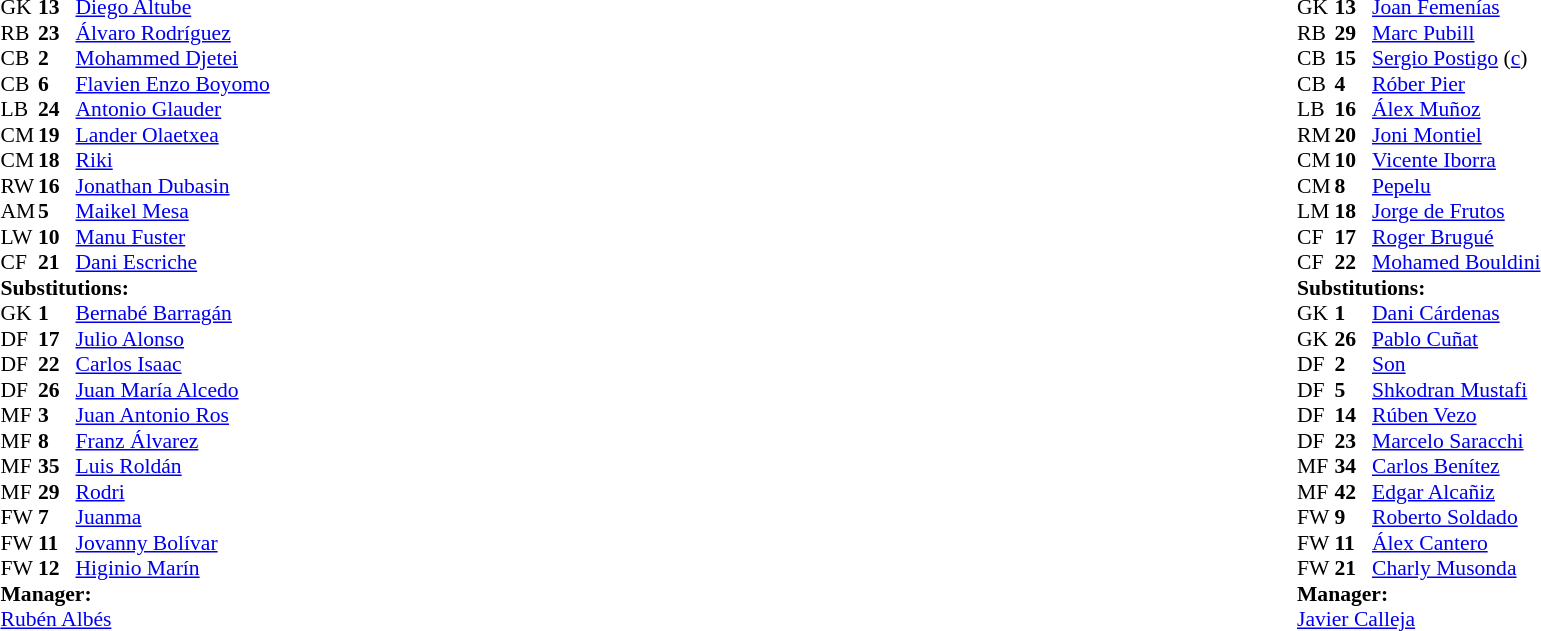<table width="100%">
<tr>
<td valign="top" width="50%"><br><table style="font-size: 90%" cellspacing="0" cellpadding="0">
<tr>
<th width="25"></th>
<th width="25"></th>
</tr>
<tr>
<td>GK</td>
<td><strong>13</strong></td>
<td> <a href='#'>Diego Altube</a></td>
</tr>
<tr>
<td>RB</td>
<td><strong>23</strong></td>
<td> <a href='#'>Álvaro Rodríguez</a></td>
<td></td>
<td></td>
</tr>
<tr>
<td>CB</td>
<td><strong>2</strong></td>
<td> <a href='#'>Mohammed Djetei</a></td>
</tr>
<tr>
<td>CB</td>
<td><strong>6</strong></td>
<td> <a href='#'>Flavien Enzo Boyomo</a></td>
</tr>
<tr>
<td>LB</td>
<td><strong>24</strong></td>
<td> <a href='#'>Antonio Glauder</a></td>
<td></td>
<td></td>
</tr>
<tr>
<td>CM</td>
<td><strong>19</strong></td>
<td> <a href='#'>Lander Olaetxea</a></td>
</tr>
<tr>
<td>CM</td>
<td><strong>18</strong></td>
<td> <a href='#'>Riki</a></td>
</tr>
<tr>
<td>RW</td>
<td><strong>16</strong></td>
<td> <a href='#'>Jonathan Dubasin</a></td>
</tr>
<tr>
<td>AM</td>
<td><strong>5</strong></td>
<td> <a href='#'>Maikel Mesa</a></td>
<td></td>
<td></td>
</tr>
<tr>
<td>LW</td>
<td><strong>10</strong></td>
<td> <a href='#'>Manu Fuster</a></td>
</tr>
<tr>
<td>CF</td>
<td><strong>21</strong></td>
<td> <a href='#'>Dani Escriche</a></td>
<td></td>
<td></td>
</tr>
<tr>
<td colspan=3><strong>Substitutions:</strong></td>
</tr>
<tr>
<td>GK</td>
<td><strong>1</strong></td>
<td> <a href='#'>Bernabé Barragán</a></td>
</tr>
<tr>
<td>DF</td>
<td><strong>17</strong></td>
<td> <a href='#'>Julio Alonso</a></td>
<td></td>
<td></td>
</tr>
<tr>
<td>DF</td>
<td><strong>22</strong></td>
<td> <a href='#'>Carlos Isaac</a></td>
<td></td>
<td></td>
</tr>
<tr>
<td>DF</td>
<td><strong>26</strong></td>
<td> <a href='#'>Juan María Alcedo</a></td>
</tr>
<tr>
<td>MF</td>
<td><strong>3</strong></td>
<td> <a href='#'>Juan Antonio Ros</a></td>
</tr>
<tr>
<td>MF</td>
<td><strong>8</strong></td>
<td> <a href='#'>Franz Álvarez</a></td>
</tr>
<tr>
<td>MF</td>
<td><strong>35</strong></td>
<td> <a href='#'>Luis Roldán</a></td>
</tr>
<tr>
<td>MF</td>
<td><strong>29</strong></td>
<td> <a href='#'>Rodri</a></td>
</tr>
<tr>
<td>FW</td>
<td><strong>7</strong></td>
<td> <a href='#'>Juanma</a></td>
<td></td>
<td></td>
</tr>
<tr>
<td>FW</td>
<td><strong>11</strong></td>
<td> <a href='#'>Jovanny Bolívar</a></td>
</tr>
<tr>
<td>FW</td>
<td><strong>12</strong></td>
<td> <a href='#'>Higinio Marín</a></td>
<td></td>
<td></td>
</tr>
<tr>
<td colspan=3><strong>Manager:</strong></td>
</tr>
<tr>
<td colspan=3> <a href='#'>Rubén Albés</a></td>
</tr>
</table>
</td>
<td valign="top"></td>
<td valign="top" width="50%"><br><table style="font-size: 90%" cellspacing="0" cellpadding="0" align="center">
<tr>
<th width=25></th>
<th width=25></th>
</tr>
<tr>
<td>GK</td>
<td><strong>13</strong></td>
<td> <a href='#'>Joan Femenías</a></td>
</tr>
<tr>
<td>RB</td>
<td><strong>29</strong></td>
<td> <a href='#'>Marc Pubill</a></td>
<td></td>
</tr>
<tr>
<td>CB</td>
<td><strong>15</strong></td>
<td> <a href='#'>Sergio Postigo</a> (<a href='#'>c</a>)</td>
</tr>
<tr>
<td>CB</td>
<td><strong>4</strong></td>
<td> <a href='#'>Róber Pier</a></td>
<td></td>
</tr>
<tr>
<td>LB</td>
<td><strong>16</strong></td>
<td> <a href='#'>Álex Muñoz</a></td>
<td></td>
</tr>
<tr>
<td>RM</td>
<td><strong>20</strong></td>
<td> <a href='#'>Joni Montiel</a></td>
<td></td>
<td></td>
</tr>
<tr>
<td>CM</td>
<td><strong>10</strong></td>
<td> <a href='#'>Vicente Iborra</a></td>
</tr>
<tr>
<td>CM</td>
<td><strong>8</strong></td>
<td> <a href='#'>Pepelu</a></td>
<td></td>
</tr>
<tr>
<td>LM</td>
<td><strong>18</strong></td>
<td> <a href='#'>Jorge de Frutos</a></td>
<td></td>
<td></td>
</tr>
<tr>
<td>CF</td>
<td><strong>17</strong></td>
<td> <a href='#'>Roger Brugué</a></td>
<td></td>
<td></td>
</tr>
<tr>
<td>CF</td>
<td><strong>22</strong></td>
<td> <a href='#'>Mohamed Bouldini</a></td>
<td></td>
<td></td>
</tr>
<tr>
<td colspan=3><strong>Substitutions:</strong></td>
</tr>
<tr>
<td>GK</td>
<td><strong>1</strong></td>
<td> <a href='#'>Dani Cárdenas</a></td>
</tr>
<tr>
<td>GK</td>
<td><strong>26</strong></td>
<td> <a href='#'>Pablo Cuñat</a></td>
</tr>
<tr>
<td>DF</td>
<td><strong>2</strong></td>
<td> <a href='#'>Son</a></td>
</tr>
<tr>
<td>DF</td>
<td><strong>5</strong></td>
<td> <a href='#'>Shkodran Mustafi</a></td>
</tr>
<tr>
<td>DF</td>
<td><strong>14</strong></td>
<td> <a href='#'>Rúben Vezo</a></td>
</tr>
<tr>
<td>DF</td>
<td><strong>23</strong></td>
<td> <a href='#'>Marcelo Saracchi</a></td>
<td></td>
<td></td>
</tr>
<tr>
<td>MF</td>
<td><strong>34</strong></td>
<td> <a href='#'>Carlos Benítez</a></td>
</tr>
<tr>
<td>MF</td>
<td><strong>42</strong></td>
<td> <a href='#'>Edgar Alcañiz</a></td>
</tr>
<tr>
<td>FW</td>
<td><strong>9</strong></td>
<td> <a href='#'>Roberto Soldado</a></td>
<td></td>
<td></td>
</tr>
<tr>
<td>FW</td>
<td><strong>11</strong></td>
<td> <a href='#'>Álex Cantero</a></td>
<td></td>
<td></td>
</tr>
<tr>
<td>FW</td>
<td><strong>21</strong></td>
<td> <a href='#'>Charly Musonda</a></td>
<td></td>
<td></td>
</tr>
<tr>
<td colspan=3><strong>Manager:</strong></td>
</tr>
<tr>
<td colspan=3> <a href='#'>Javier Calleja</a></td>
</tr>
</table>
</td>
</tr>
</table>
